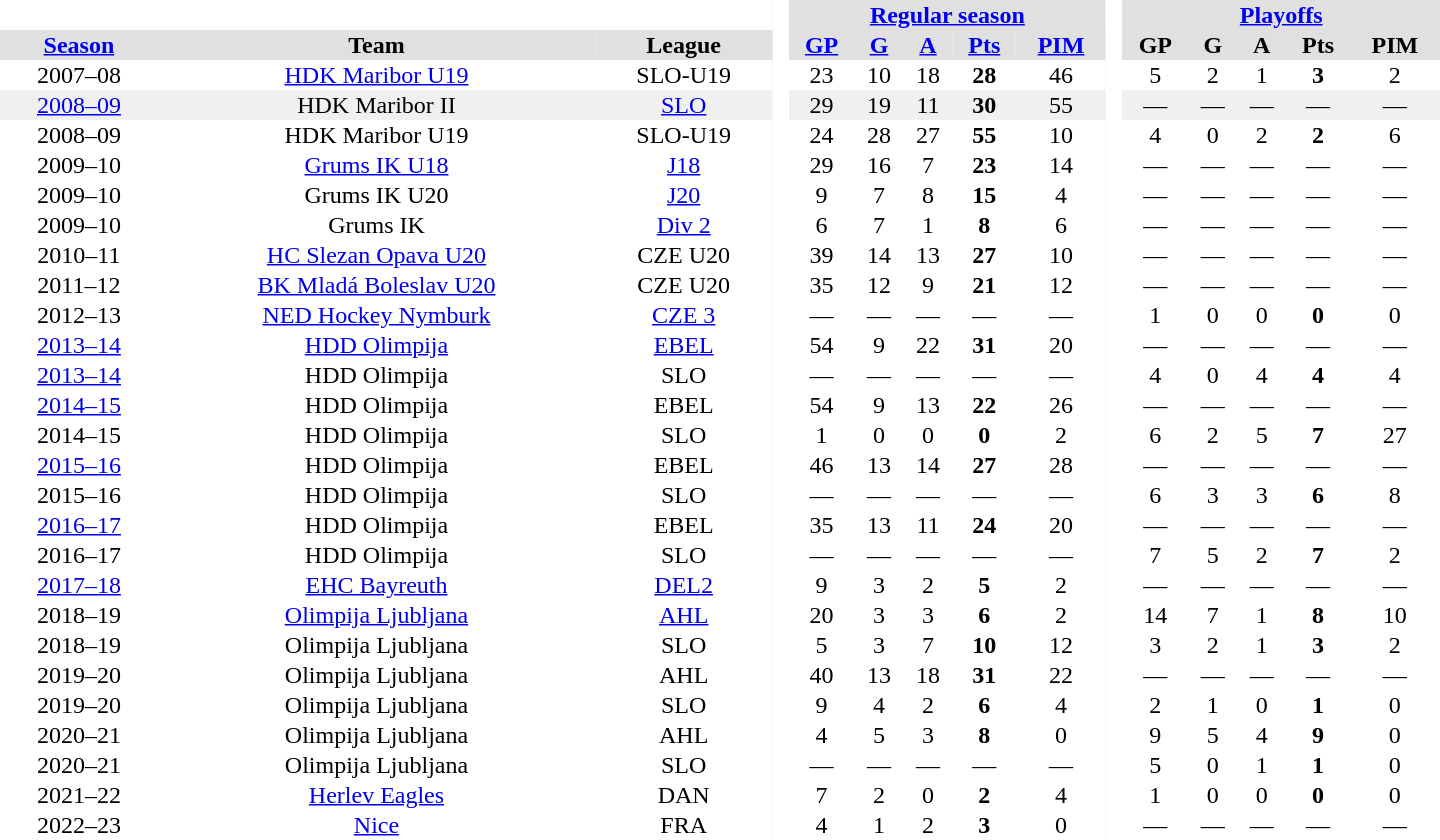<table border="0" cellpadding="1" cellspacing="0" style="text-align:center; width:60em">
<tr bgcolor="#e0e0e0">
<th colspan="3" bgcolor="#ffffff"> </th>
<th rowspan="99" bgcolor="#ffffff"> </th>
<th colspan="5"><a href='#'>Regular season</a></th>
<th rowspan="99" bgcolor="#ffffff"> </th>
<th colspan="5"><a href='#'>Playoffs</a></th>
</tr>
<tr bgcolor="#e0e0e0">
<th><a href='#'>Season</a></th>
<th>Team</th>
<th>League</th>
<th><a href='#'>GP</a></th>
<th><a href='#'>G</a></th>
<th><a href='#'>A</a></th>
<th><a href='#'>Pts</a></th>
<th><a href='#'>PIM</a></th>
<th>GP</th>
<th>G</th>
<th>A</th>
<th>Pts</th>
<th>PIM</th>
</tr>
<tr>
<td>2007–08</td>
<td><a href='#'>HDK Maribor U19</a></td>
<td>SLO-U19</td>
<td>23</td>
<td>10</td>
<td>18</td>
<td><strong>28</strong></td>
<td>46</td>
<td>5</td>
<td>2</td>
<td>1</td>
<td><strong>3</strong></td>
<td>2</td>
</tr>
<tr bgcolor="#f0f0f0">
<td><a href='#'>2008–09</a></td>
<td>HDK Maribor II</td>
<td><a href='#'>SLO</a></td>
<td>29</td>
<td>19</td>
<td>11</td>
<td><strong>30</strong></td>
<td>55</td>
<td>—</td>
<td>—</td>
<td>—</td>
<td>—</td>
<td>—</td>
</tr>
<tr>
<td>2008–09</td>
<td>HDK Maribor U19</td>
<td>SLO-U19</td>
<td>24</td>
<td>28</td>
<td>27</td>
<td><strong>55</strong></td>
<td>10</td>
<td>4</td>
<td>0</td>
<td>2</td>
<td><strong>2</strong></td>
<td>6</td>
</tr>
<tr>
<td>2009–10</td>
<td><a href='#'>Grums IK U18</a></td>
<td><a href='#'>J18</a></td>
<td>29</td>
<td>16</td>
<td>7</td>
<td><strong>23</strong></td>
<td>14</td>
<td>—</td>
<td>—</td>
<td>—</td>
<td>—</td>
<td>—</td>
</tr>
<tr>
<td>2009–10</td>
<td>Grums IK U20</td>
<td><a href='#'>J20</a></td>
<td>9</td>
<td>7</td>
<td>8</td>
<td><strong>15</strong></td>
<td>4</td>
<td>—</td>
<td>—</td>
<td>—</td>
<td>—</td>
<td>—</td>
</tr>
<tr>
<td>2009–10</td>
<td>Grums IK</td>
<td><a href='#'>Div 2</a></td>
<td>6</td>
<td>7</td>
<td>1</td>
<td><strong>8</strong></td>
<td>6</td>
<td>—</td>
<td>—</td>
<td>—</td>
<td>—</td>
<td>—</td>
</tr>
<tr>
<td>2010–11</td>
<td><a href='#'>HC Slezan Opava U20</a></td>
<td>CZE U20</td>
<td>39</td>
<td>14</td>
<td>13</td>
<td><strong>27</strong></td>
<td>10</td>
<td>—</td>
<td>—</td>
<td>—</td>
<td>—</td>
<td>—</td>
</tr>
<tr>
<td>2011–12</td>
<td><a href='#'>BK Mladá Boleslav U20</a></td>
<td>CZE U20</td>
<td>35</td>
<td>12</td>
<td>9</td>
<td><strong>21</strong></td>
<td>12</td>
<td>—</td>
<td>—</td>
<td>—</td>
<td>—</td>
<td>—</td>
</tr>
<tr>
<td>2012–13</td>
<td><a href='#'>NED Hockey Nymburk</a></td>
<td><a href='#'>CZE 3</a></td>
<td>—</td>
<td>—</td>
<td>—</td>
<td>—</td>
<td>—</td>
<td>1</td>
<td>0</td>
<td>0</td>
<td><strong>0</strong></td>
<td>0</td>
</tr>
<tr>
<td><a href='#'>2013–14</a></td>
<td><a href='#'>HDD Olimpija</a></td>
<td><a href='#'>EBEL</a></td>
<td>54</td>
<td>9</td>
<td>22</td>
<td><strong>31</strong></td>
<td>20</td>
<td>—</td>
<td>—</td>
<td>—</td>
<td>—</td>
<td>—</td>
</tr>
<tr>
<td><a href='#'>2013–14</a></td>
<td>HDD Olimpija</td>
<td>SLO</td>
<td>—</td>
<td>—</td>
<td>—</td>
<td>—</td>
<td>—</td>
<td>4</td>
<td>0</td>
<td>4</td>
<td><strong>4</strong></td>
<td>4</td>
</tr>
<tr>
<td><a href='#'>2014–15</a></td>
<td>HDD Olimpija</td>
<td>EBEL</td>
<td>54</td>
<td>9</td>
<td>13</td>
<td><strong>22</strong></td>
<td>26</td>
<td>—</td>
<td>—</td>
<td>—</td>
<td>—</td>
<td>—</td>
</tr>
<tr>
<td>2014–15</td>
<td>HDD Olimpija</td>
<td>SLO</td>
<td>1</td>
<td>0</td>
<td>0</td>
<td><strong>0</strong></td>
<td>2</td>
<td>6</td>
<td>2</td>
<td>5</td>
<td><strong>7</strong></td>
<td>27</td>
</tr>
<tr>
<td><a href='#'>2015–16</a></td>
<td>HDD Olimpija</td>
<td>EBEL</td>
<td>46</td>
<td>13</td>
<td>14</td>
<td><strong>27</strong></td>
<td>28</td>
<td>—</td>
<td>—</td>
<td>—</td>
<td>—</td>
<td>—</td>
</tr>
<tr>
<td>2015–16</td>
<td>HDD Olimpija</td>
<td>SLO</td>
<td>—</td>
<td>—</td>
<td>—</td>
<td>—</td>
<td>—</td>
<td>6</td>
<td>3</td>
<td>3</td>
<td><strong>6</strong></td>
<td>8</td>
</tr>
<tr>
<td><a href='#'>2016–17</a></td>
<td>HDD Olimpija</td>
<td>EBEL</td>
<td>35</td>
<td>13</td>
<td>11</td>
<td><strong>24</strong></td>
<td>20</td>
<td>—</td>
<td>—</td>
<td>—</td>
<td>—</td>
<td>—</td>
</tr>
<tr>
<td>2016–17</td>
<td>HDD Olimpija</td>
<td>SLO</td>
<td>—</td>
<td>—</td>
<td>—</td>
<td>—</td>
<td>—</td>
<td>7</td>
<td>5</td>
<td>2</td>
<td><strong>7</strong></td>
<td>2</td>
</tr>
<tr>
<td><a href='#'>2017–18</a></td>
<td><a href='#'>EHC Bayreuth</a></td>
<td><a href='#'>DEL2</a></td>
<td>9</td>
<td>3</td>
<td>2</td>
<td><strong>5</strong></td>
<td>2</td>
<td>—</td>
<td>—</td>
<td>—</td>
<td>—</td>
<td>—</td>
</tr>
<tr>
<td>2018–19</td>
<td><a href='#'>Olimpija Ljubljana</a></td>
<td><a href='#'>AHL</a></td>
<td>20</td>
<td>3</td>
<td>3</td>
<td><strong>6</strong></td>
<td>2</td>
<td>14</td>
<td>7</td>
<td>1</td>
<td><strong>8</strong></td>
<td>10</td>
</tr>
<tr>
<td>2018–19</td>
<td>Olimpija Ljubljana</td>
<td>SLO</td>
<td>5</td>
<td>3</td>
<td>7</td>
<td><strong>10</strong></td>
<td>12</td>
<td>3</td>
<td>2</td>
<td>1</td>
<td><strong>3</strong></td>
<td>2</td>
</tr>
<tr>
<td>2019–20</td>
<td>Olimpija Ljubljana</td>
<td>AHL</td>
<td>40</td>
<td>13</td>
<td>18</td>
<td><strong>31</strong></td>
<td>22</td>
<td>—</td>
<td>—</td>
<td>—</td>
<td>—</td>
<td>—</td>
</tr>
<tr>
<td>2019–20</td>
<td>Olimpija Ljubljana</td>
<td>SLO</td>
<td>9</td>
<td>4</td>
<td>2</td>
<td><strong>6</strong></td>
<td>4</td>
<td>2</td>
<td>1</td>
<td>0</td>
<td><strong>1</strong></td>
<td>0</td>
</tr>
<tr>
<td>2020–21</td>
<td>Olimpija Ljubljana</td>
<td>AHL</td>
<td>4</td>
<td>5</td>
<td>3</td>
<td><strong>8</strong></td>
<td>0</td>
<td>9</td>
<td>5</td>
<td>4</td>
<td><strong>9</strong></td>
<td>0</td>
</tr>
<tr>
<td>2020–21</td>
<td>Olimpija Ljubljana</td>
<td>SLO</td>
<td>—</td>
<td>—</td>
<td>—</td>
<td>—</td>
<td>—</td>
<td>5</td>
<td>0</td>
<td>1</td>
<td><strong>1</strong></td>
<td>0</td>
</tr>
<tr>
<td>2021–22</td>
<td><a href='#'>Herlev Eagles</a></td>
<td>DAN</td>
<td>7</td>
<td>2</td>
<td>0</td>
<td><strong>2</strong></td>
<td>4</td>
<td>1</td>
<td>0</td>
<td>0</td>
<td><strong>0</strong></td>
<td>0</td>
</tr>
<tr>
<td>2022–23</td>
<td><a href='#'>Nice</a></td>
<td>FRA</td>
<td>4</td>
<td>1</td>
<td>2</td>
<td><strong>3</strong></td>
<td>0</td>
<td>—</td>
<td>—</td>
<td>—</td>
<td>—</td>
<td>—</td>
</tr>
</table>
